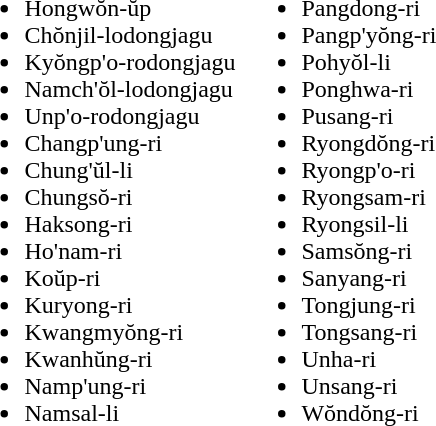<table>
<tr>
<td valign="top"><br><ul><li>Hongwŏn-ŭp</li><li>Chŏnjil-lodongjagu</li><li>Kyŏngp'o-rodongjagu</li><li>Namch'ŏl-lodongjagu</li><li>Unp'o-rodongjagu</li><li>Changp'ung-ri</li><li>Chung'ŭl-li</li><li>Chungsŏ-ri</li><li>Haksong-ri</li><li>Ho'nam-ri</li><li>Koŭp-ri</li><li>Kuryong-ri</li><li>Kwangmyŏng-ri</li><li>Kwanhŭng-ri</li><li>Namp'ung-ri</li><li>Namsal-li</li></ul></td>
<td valign="top"><br><ul><li>Pangdong-ri</li><li>Pangp'yŏng-ri</li><li>Pohyŏl-li</li><li>Ponghwa-ri</li><li>Pusang-ri</li><li>Ryongdŏng-ri</li><li>Ryongp'o-ri</li><li>Ryongsam-ri</li><li>Ryongsil-li</li><li>Samsŏng-ri</li><li>Sanyang-ri</li><li>Tongjung-ri</li><li>Tongsang-ri</li><li>Unha-ri</li><li>Unsang-ri</li><li>Wŏndŏng-ri</li></ul></td>
</tr>
</table>
